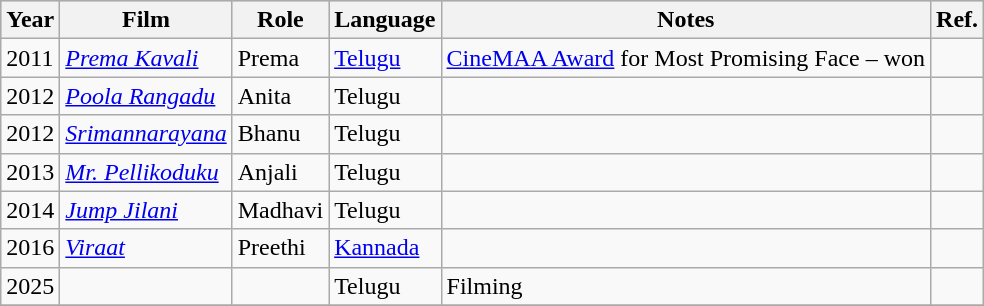<table class="wikitable">
<tr style="background:#ccc; text-align:center;">
<th>Year</th>
<th>Film</th>
<th>Role</th>
<th>Language</th>
<th>Notes</th>
<th scope="col" class="unsortable">Ref.</th>
</tr>
<tr>
<td>2011</td>
<td><em><a href='#'>Prema Kavali</a></em></td>
<td>Prema</td>
<td><a href='#'>Telugu</a></td>
<td><a href='#'>CineMAA Award</a> for Most Promising Face – won</td>
<td></td>
</tr>
<tr>
<td>2012</td>
<td><em><a href='#'>Poola Rangadu</a></em></td>
<td>Anita</td>
<td>Telugu</td>
<td></td>
<td></td>
</tr>
<tr>
<td>2012</td>
<td><em><a href='#'>Srimannarayana</a></em></td>
<td>Bhanu</td>
<td>Telugu</td>
<td></td>
<td></td>
</tr>
<tr>
<td>2013</td>
<td><em><a href='#'>Mr. Pellikoduku</a></em></td>
<td>Anjali</td>
<td>Telugu</td>
<td></td>
<td></td>
</tr>
<tr>
<td>2014</td>
<td><em><a href='#'>Jump Jilani</a></em></td>
<td>Madhavi</td>
<td>Telugu</td>
<td></td>
<td></td>
</tr>
<tr>
<td>2016</td>
<td><em><a href='#'>Viraat</a></em></td>
<td>Preethi</td>
<td><a href='#'>Kannada</a></td>
<td></td>
<td></td>
</tr>
<tr>
<td>2025</td>
<td></td>
<td></td>
<td>Telugu</td>
<td>Filming</td>
<td></td>
</tr>
<tr>
</tr>
</table>
